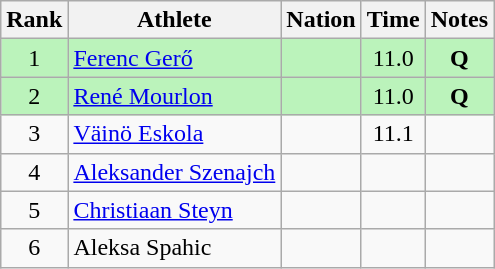<table class="wikitable sortable" style="text-align:center">
<tr>
<th>Rank</th>
<th>Athlete</th>
<th>Nation</th>
<th>Time</th>
<th>Notes</th>
</tr>
<tr bgcolor=bbf3bb>
<td>1</td>
<td align="left"><a href='#'>Ferenc Gerő</a></td>
<td align="left"></td>
<td>11.0</td>
<td><strong>Q</strong></td>
</tr>
<tr bgcolor=bbf3bb>
<td>2</td>
<td align="left"><a href='#'>René Mourlon</a></td>
<td align="left"></td>
<td>11.0</td>
<td><strong>Q</strong></td>
</tr>
<tr>
<td>3</td>
<td align="left"><a href='#'>Väinö Eskola</a></td>
<td align="left"></td>
<td>11.1</td>
<td></td>
</tr>
<tr>
<td>4</td>
<td align="left"><a href='#'>Aleksander Szenajch</a></td>
<td align="left"></td>
<td></td>
<td></td>
</tr>
<tr>
<td>5</td>
<td align="left"><a href='#'>Christiaan Steyn</a></td>
<td align="left"></td>
<td></td>
<td></td>
</tr>
<tr>
<td>6</td>
<td align="left">Aleksa Spahic</td>
<td align="left"></td>
<td></td>
<td></td>
</tr>
</table>
